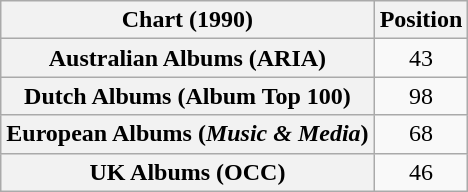<table class="wikitable sortable plainrowheaders" style="text-align:center">
<tr>
<th scope="col">Chart (1990)</th>
<th scope="col">Position</th>
</tr>
<tr>
<th scope="row">Australian Albums (ARIA)</th>
<td>43</td>
</tr>
<tr>
<th scope="row">Dutch Albums (Album Top 100)</th>
<td>98</td>
</tr>
<tr>
<th scope="row">European Albums (<em>Music & Media</em>)</th>
<td>68</td>
</tr>
<tr>
<th scope="row">UK Albums (OCC)</th>
<td>46</td>
</tr>
</table>
